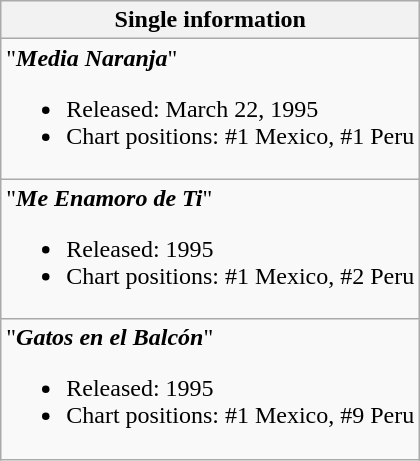<table class="wikitable">
<tr>
<th align="left">Single information</th>
</tr>
<tr>
<td align="left">"<strong><em>Media Naranja</em></strong>"<br><ul><li>Released: March 22, 1995</li><li>Chart positions: #1 Mexico, #1 Peru</li></ul></td>
</tr>
<tr>
<td align="left">"<strong><em>Me Enamoro de Ti</em></strong>"<br><ul><li>Released: 1995</li><li>Chart positions: #1 Mexico, #2 Peru</li></ul></td>
</tr>
<tr>
<td align="left">"<strong><em>Gatos en el Balcón</em></strong>"<br><ul><li>Released: 1995</li><li>Chart positions: #1 Mexico, #9 Peru</li></ul></td>
</tr>
</table>
